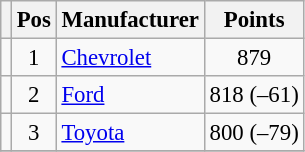<table class="wikitable" style="font-size: 95%;">
<tr>
<th></th>
<th>Pos</th>
<th>Manufacturer</th>
<th>Points</th>
</tr>
<tr>
<td align="left"></td>
<td style="text-align:center;">1</td>
<td><a href='#'>Chevrolet</a></td>
<td style="text-align:center;">879</td>
</tr>
<tr>
<td align="left"></td>
<td style="text-align:center;">2</td>
<td><a href='#'>Ford</a></td>
<td style="text-align:center;">818 (–61)</td>
</tr>
<tr>
<td align="left"></td>
<td style="text-align:center;">3</td>
<td><a href='#'>Toyota</a></td>
<td style="text-align:center;">800 (–79)</td>
</tr>
<tr class="sortbottom">
</tr>
</table>
